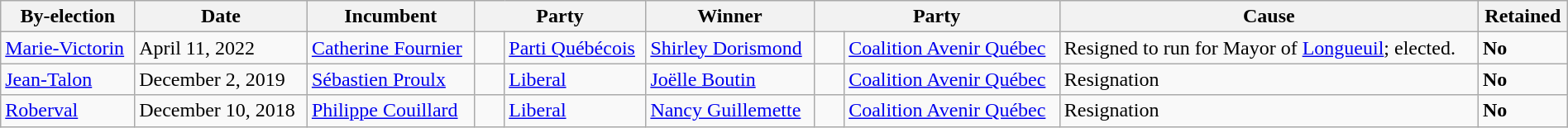<table class="wikitable" style="width:100%">
<tr>
<th>By-election</th>
<th>Date</th>
<th>Incumbent</th>
<th colspan="2">Party</th>
<th>Winner</th>
<th colspan="2">Party</th>
<th>Cause</th>
<th>Retained</th>
</tr>
<tr>
<td><a href='#'>Marie-Victorin</a></td>
<td>April 11, 2022</td>
<td><a href='#'>Catherine Fournier</a></td>
<td>    </td>
<td><a href='#'>Parti Québécois</a></td>
<td><a href='#'>Shirley Dorismond</a></td>
<td>    </td>
<td><a href='#'>Coalition Avenir Québec</a></td>
<td>Resigned to run for Mayor of <a href='#'>Longueuil</a>; elected.</td>
<td><strong>No</strong></td>
</tr>
<tr>
<td><a href='#'>Jean-Talon</a></td>
<td>December 2, 2019</td>
<td><a href='#'>Sébastien Proulx</a></td>
<td>    </td>
<td><a href='#'>Liberal</a></td>
<td><a href='#'>Joëlle Boutin</a></td>
<td>    </td>
<td><a href='#'>Coalition Avenir Québec</a></td>
<td>Resignation</td>
<td><strong>No</strong></td>
</tr>
<tr>
<td><a href='#'>Roberval</a></td>
<td>December 10, 2018</td>
<td><a href='#'>Philippe Couillard</a></td>
<td>    </td>
<td><a href='#'>Liberal</a></td>
<td><a href='#'>Nancy Guillemette</a></td>
<td>    </td>
<td><a href='#'>Coalition Avenir Québec</a></td>
<td>Resignation</td>
<td><strong>No</strong></td>
</tr>
</table>
